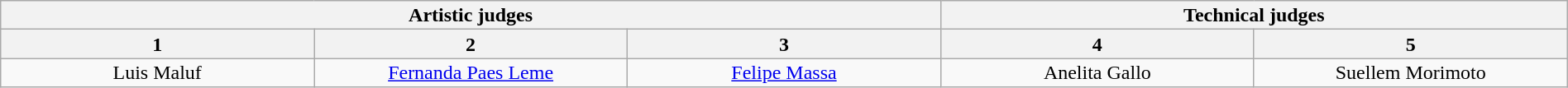<table class="wikitable" style="font-size:100%; line-height:16px; text-align:center" width="100%">
<tr>
<th colspan=3>Artistic judges</th>
<th colspan=2>Technical judges</th>
</tr>
<tr>
<th width="20.0%">1</th>
<th width="20.0%">2</th>
<th width="20.0%">3</th>
<th width="20.0%">4</th>
<th width="20.0%">5</th>
</tr>
<tr>
<td>Luis Maluf</td>
<td><a href='#'>Fernanda Paes Leme</a></td>
<td><a href='#'>Felipe Massa</a></td>
<td>Anelita Gallo</td>
<td>Suellem Morimoto</td>
</tr>
</table>
